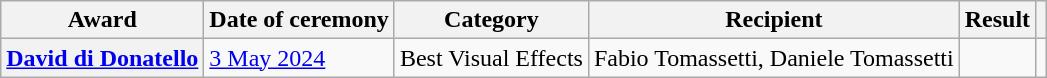<table class="wikitable sortable plainrowheaders">
<tr>
<th>Award</th>
<th>Date of ceremony</th>
<th>Category</th>
<th>Recipient</th>
<th>Result</th>
<th></th>
</tr>
<tr>
<th scope="row"><a href='#'>David di Donatello</a></th>
<td><a href='#'>3 May 2024</a></td>
<td>Best Visual Effects</td>
<td>Fabio Tomassetti, Daniele Tomassetti</td>
<td></td>
<td align="center"></td>
</tr>
</table>
